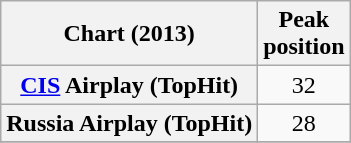<table class="wikitable plainrowheaders sortable" style="text-align:center">
<tr>
<th scope="col">Chart (2013)</th>
<th scope="col">Peak<br>position</th>
</tr>
<tr>
<th scope="row"><a href='#'>CIS</a> Airplay (TopHit)</th>
<td>32</td>
</tr>
<tr>
<th scope="row">Russia Airplay (TopHit)</th>
<td>28</td>
</tr>
<tr>
</tr>
</table>
